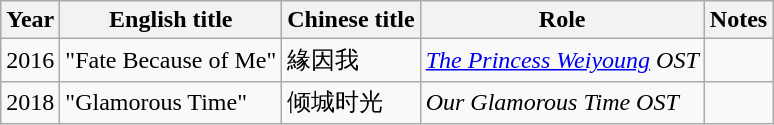<table class="wikitable">
<tr>
<th>Year</th>
<th>English title</th>
<th>Chinese title</th>
<th>Role</th>
<th>Notes</th>
</tr>
<tr>
<td>2016</td>
<td>"Fate Because of Me"</td>
<td>緣因我</td>
<td><em><a href='#'>The Princess Weiyoung</a> OST</em></td>
<td></td>
</tr>
<tr>
<td>2018</td>
<td>"Glamorous Time"</td>
<td>倾城时光</td>
<td><em>Our Glamorous Time OST</em></td>
<td></td>
</tr>
</table>
